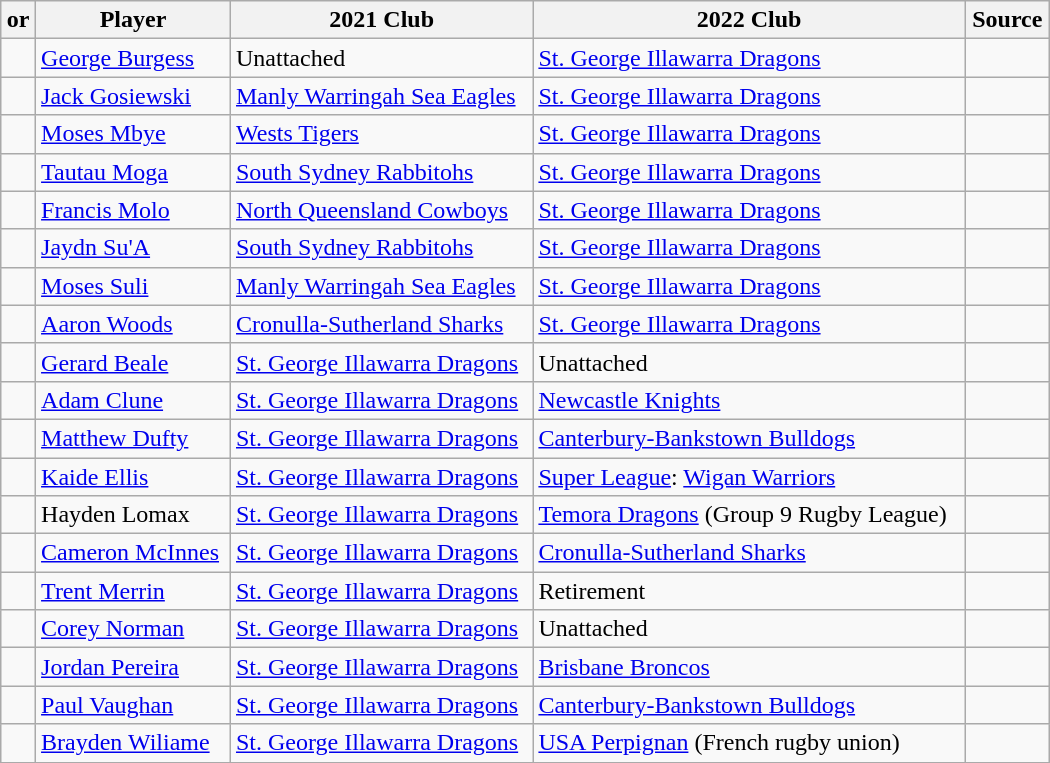<table class="wikitable sortable" style="width:700px;">
<tr>
<th> or </th>
<th>Player</th>
<th>2021 Club</th>
<th>2022 Club</th>
<th>Source</th>
</tr>
<tr>
<td></td>
<td><a href='#'>George Burgess</a></td>
<td>Unattached</td>
<td> <a href='#'>St. George Illawarra Dragons</a></td>
<td></td>
</tr>
<tr>
<td></td>
<td><a href='#'>Jack Gosiewski</a></td>
<td> <a href='#'>Manly Warringah Sea Eagles</a></td>
<td> <a href='#'>St. George Illawarra Dragons</a></td>
<td></td>
</tr>
<tr>
<td></td>
<td><a href='#'>Moses Mbye</a></td>
<td> <a href='#'>Wests Tigers</a></td>
<td> <a href='#'>St. George Illawarra Dragons</a></td>
<td></td>
</tr>
<tr>
<td></td>
<td><a href='#'>Tautau Moga</a></td>
<td> <a href='#'>South Sydney Rabbitohs</a></td>
<td> <a href='#'>St. George Illawarra Dragons</a></td>
<td></td>
</tr>
<tr>
<td></td>
<td><a href='#'>Francis Molo</a></td>
<td> <a href='#'>North Queensland Cowboys</a></td>
<td> <a href='#'>St. George Illawarra Dragons</a></td>
<td></td>
</tr>
<tr>
<td></td>
<td><a href='#'>Jaydn Su'A</a></td>
<td> <a href='#'>South Sydney Rabbitohs</a></td>
<td> <a href='#'>St. George Illawarra Dragons</a></td>
<td></td>
</tr>
<tr>
<td></td>
<td><a href='#'>Moses Suli</a></td>
<td> <a href='#'>Manly Warringah Sea Eagles</a></td>
<td> <a href='#'>St. George Illawarra Dragons</a></td>
<td></td>
</tr>
<tr>
<td></td>
<td><a href='#'>Aaron Woods</a></td>
<td> <a href='#'>Cronulla-Sutherland Sharks</a></td>
<td> <a href='#'>St. George Illawarra Dragons</a></td>
<td></td>
</tr>
<tr>
<td></td>
<td><a href='#'>Gerard Beale</a></td>
<td> <a href='#'>St. George Illawarra Dragons</a></td>
<td>Unattached</td>
<td></td>
</tr>
<tr>
<td></td>
<td><a href='#'>Adam Clune</a></td>
<td> <a href='#'>St. George Illawarra Dragons</a></td>
<td> <a href='#'>Newcastle Knights</a></td>
<td></td>
</tr>
<tr>
<td></td>
<td><a href='#'>Matthew Dufty</a></td>
<td> <a href='#'>St. George Illawarra Dragons</a></td>
<td> <a href='#'>Canterbury-Bankstown Bulldogs</a></td>
<td></td>
</tr>
<tr>
<td></td>
<td><a href='#'>Kaide Ellis</a></td>
<td> <a href='#'>St. George Illawarra Dragons</a></td>
<td> <a href='#'>Super League</a>: <a href='#'>Wigan Warriors</a></td>
<td></td>
</tr>
<tr>
<td></td>
<td>Hayden Lomax</td>
<td> <a href='#'>St. George Illawarra Dragons</a></td>
<td><a href='#'>Temora Dragons</a> (Group 9 Rugby League)</td>
<td></td>
</tr>
<tr>
<td></td>
<td><a href='#'>Cameron McInnes</a></td>
<td> <a href='#'>St. George Illawarra Dragons</a></td>
<td> <a href='#'>Cronulla-Sutherland Sharks</a></td>
<td></td>
</tr>
<tr>
<td></td>
<td><a href='#'>Trent Merrin</a></td>
<td> <a href='#'>St. George Illawarra Dragons</a></td>
<td>Retirement</td>
<td></td>
</tr>
<tr>
<td></td>
<td><a href='#'>Corey Norman</a></td>
<td> <a href='#'>St. George Illawarra Dragons</a></td>
<td>Unattached</td>
<td></td>
</tr>
<tr>
<td></td>
<td><a href='#'>Jordan Pereira</a></td>
<td> <a href='#'>St. George Illawarra Dragons</a></td>
<td> <a href='#'>Brisbane Broncos</a></td>
<td></td>
</tr>
<tr>
<td></td>
<td><a href='#'>Paul Vaughan</a></td>
<td> <a href='#'>St. George Illawarra Dragons</a></td>
<td> <a href='#'>Canterbury-Bankstown Bulldogs</a></td>
<td></td>
</tr>
<tr>
<td></td>
<td><a href='#'>Brayden Wiliame</a></td>
<td> <a href='#'>St. George Illawarra Dragons</a></td>
<td><a href='#'>USA Perpignan</a> (French rugby union)</td>
<td></td>
</tr>
</table>
